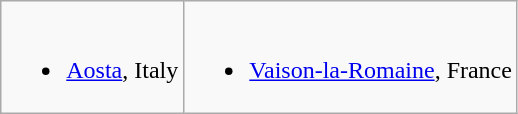<table class="wikitable">
<tr valign="top">
<td><br><ul><li> <a href='#'>Aosta</a>, Italy</li></ul></td>
<td><br><ul><li> <a href='#'>Vaison-la-Romaine</a>, France </li></ul></td>
</tr>
</table>
